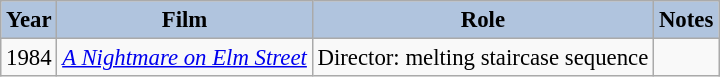<table class="wikitable" style="font-size:95%;">
<tr>
<th style="background:#B0C4DE;">Year</th>
<th style="background:#B0C4DE;">Film</th>
<th style="background:#B0C4DE;">Role</th>
<th style="background:#B0C4DE;">Notes</th>
</tr>
<tr>
<td>1984</td>
<td><em><a href='#'>A Nightmare on Elm Street</a></em></td>
<td>Director: melting staircase sequence</td>
<td></td>
</tr>
</table>
